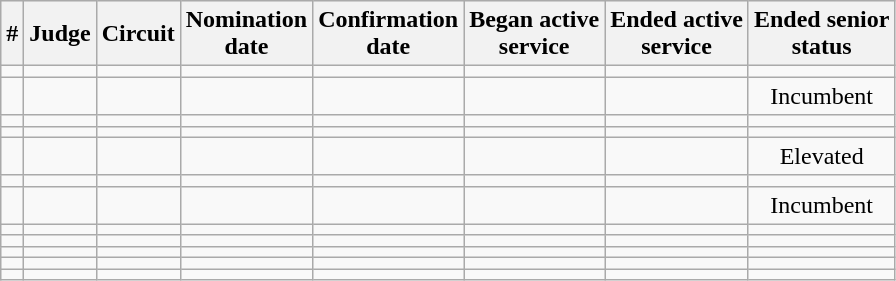<table class="sortable wikitable">
<tr bgcolor="#ececec">
<th>#</th>
<th>Judge</th>
<th>Circuit</th>
<th>Nomination<br>date</th>
<th>Confirmation<br>date</th>
<th>Began active<br>service</th>
<th>Ended active<br>service</th>
<th>Ended senior<br>status</th>
</tr>
<tr>
<td></td>
<td></td>
<td></td>
<td></td>
<td></td>
<td></td>
<td></td>
<td align="center"></td>
</tr>
<tr>
<td></td>
<td></td>
<td></td>
<td></td>
<td></td>
<td></td>
<td></td>
<td align="center">Incumbent</td>
</tr>
<tr>
<td></td>
<td></td>
<td></td>
<td></td>
<td></td>
<td></td>
<td></td>
<td></td>
</tr>
<tr>
<td></td>
<td></td>
<td></td>
<td></td>
<td></td>
<td></td>
<td></td>
<td></td>
</tr>
<tr>
<td></td>
<td></td>
<td></td>
<td></td>
<td></td>
<td></td>
<td></td>
<td align="center">Elevated</td>
</tr>
<tr>
<td></td>
<td></td>
<td></td>
<td></td>
<td></td>
<td></td>
<td></td>
<td></td>
</tr>
<tr>
<td></td>
<td></td>
<td></td>
<td></td>
<td></td>
<td></td>
<td></td>
<td align="center">Incumbent</td>
</tr>
<tr>
<td></td>
<td></td>
<td></td>
<td></td>
<td></td>
<td></td>
<td></td>
<td></td>
</tr>
<tr>
<td></td>
<td></td>
<td></td>
<td></td>
<td></td>
<td></td>
<td></td>
<td></td>
</tr>
<tr>
<td></td>
<td></td>
<td></td>
<td></td>
<td></td>
<td></td>
<td></td>
<td align="center"></td>
</tr>
<tr>
<td></td>
<td></td>
<td></td>
<td></td>
<td></td>
<td></td>
<td></td>
<td></td>
</tr>
<tr>
<td></td>
<td></td>
<td></td>
<td></td>
<td></td>
<td></td>
<td></td>
<td></td>
</tr>
</table>
